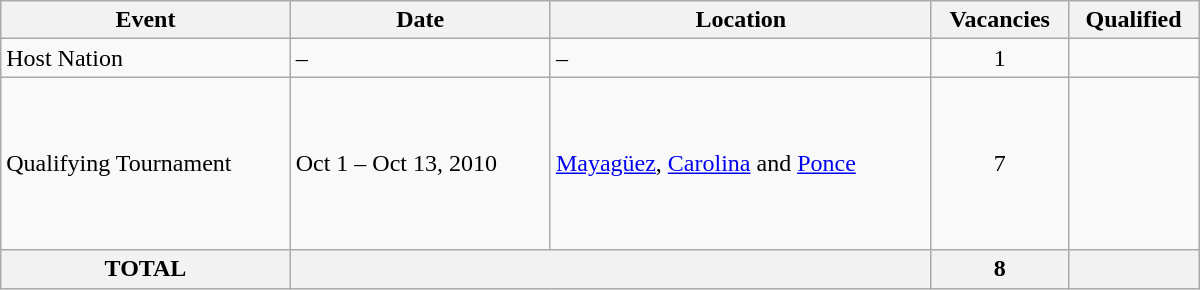<table class="wikitable" width=800>
<tr>
<th>Event</th>
<th>Date</th>
<th>Location</th>
<th>Vacancies</th>
<th>Qualified</th>
</tr>
<tr>
<td>Host Nation</td>
<td>–</td>
<td>–</td>
<td align=center>1</td>
<td></td>
</tr>
<tr>
<td>Qualifying Tournament</td>
<td>Oct 1 – Oct 13, 2010</td>
<td> <a href='#'>Mayagüez</a>, <a href='#'>Carolina</a> and <a href='#'>Ponce</a></td>
<td align=center>7</td>
<td><br><br><br><br><br><br></td>
</tr>
<tr>
<th>TOTAL</th>
<th colspan="2"></th>
<th>8</th>
<th></th>
</tr>
</table>
